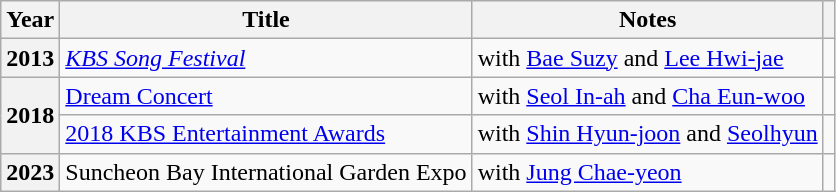<table class="wikitable plainrowheaders sortable">
<tr>
<th scope="col">Year</th>
<th scope="col">Title</th>
<th scope="col" class="unsortable">Notes</th>
<th scope="col" class="unsortable"></th>
</tr>
<tr>
<th scope="row">2013</th>
<td><em><a href='#'>KBS Song Festival</a></em></td>
<td>with <a href='#'>Bae Suzy</a> and <a href='#'>Lee Hwi-jae</a></td>
<td style="text-align:center"></td>
</tr>
<tr>
<th scope="row" rowspan="2">2018</th>
<td><a href='#'>Dream Concert</a></td>
<td>with <a href='#'>Seol In-ah</a> and <a href='#'>Cha Eun-woo</a></td>
<td style="text-align:center"></td>
</tr>
<tr>
<td><a href='#'>2018 KBS Entertainment Awards</a></td>
<td>with <a href='#'>Shin Hyun-joon</a> and <a href='#'>Seolhyun</a></td>
<td style="text-align:center"></td>
</tr>
<tr>
<th scope="row">2023</th>
<td>Suncheon Bay International Garden Expo</td>
<td>with <a href='#'>Jung Chae-yeon</a></td>
<td style="text-align:center"></td>
</tr>
</table>
